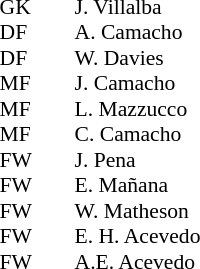<table cellspacing="0" cellpadding="0" style="font-size:90%; margin:0.2em auto;">
<tr>
<th width="25"></th>
<th width="25"></th>
</tr>
<tr>
<td>GK</td>
<td></td>
<td>J. Villalba</td>
</tr>
<tr>
<td>DF</td>
<td></td>
<td>A. Camacho</td>
</tr>
<tr>
<td>DF</td>
<td></td>
<td>W. Davies</td>
</tr>
<tr>
<td>MF</td>
<td></td>
<td>J. Camacho</td>
</tr>
<tr>
<td>MF</td>
<td></td>
<td>L. Mazzucco</td>
</tr>
<tr>
<td>MF</td>
<td></td>
<td>C. Camacho</td>
</tr>
<tr>
<td>FW</td>
<td></td>
<td>J. Pena</td>
</tr>
<tr>
<td>FW</td>
<td></td>
<td>E. Mañana</td>
</tr>
<tr>
<td>FW</td>
<td></td>
<td>W. Matheson</td>
</tr>
<tr>
<td>FW</td>
<td></td>
<td>E. H. Acevedo</td>
</tr>
<tr>
<td>FW</td>
<td></td>
<td>A.E. Acevedo</td>
</tr>
</table>
